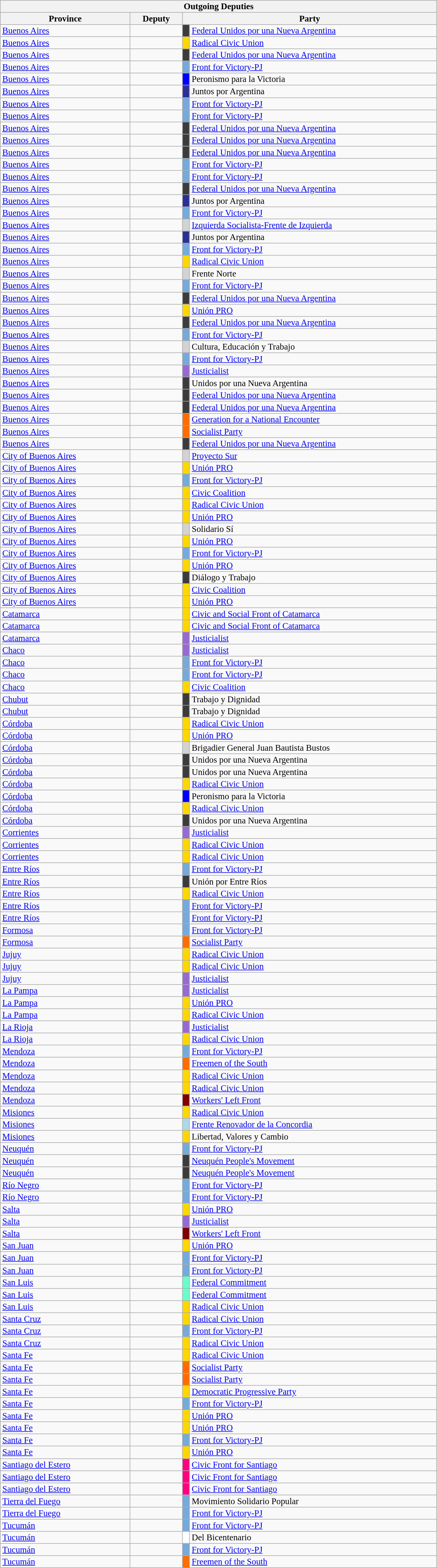<table class="sortable wikitable collapsible collapsed" width=60% style="font-size:95%;line-height:14px;">
<tr>
<th width=60% colspan=4>Outgoing Deputies</th>
</tr>
<tr>
<th>Province</th>
<th>Deputy</th>
<th colspan=2>Party</th>
</tr>
<tr>
<td><a href='#'>Buenos Aires</a></td>
<td></td>
<td style="background-color: #3C3C3C" width=1%></td>
<td><a href='#'>Federal Unidos por una Nueva Argentina</a></td>
</tr>
<tr>
<td><a href='#'>Buenos Aires</a></td>
<td></td>
<td style="background-color: #FFD700"></td>
<td><a href='#'>Radical Civic Union</a></td>
</tr>
<tr>
<td><a href='#'>Buenos Aires</a></td>
<td></td>
<td style="background-color: #3C3C3C"></td>
<td><a href='#'>Federal Unidos por una Nueva Argentina</a></td>
</tr>
<tr>
<td><a href='#'>Buenos Aires</a></td>
<td></td>
<td style="background-color: #75AADB"></td>
<td><a href='#'>Front for Victory-PJ</a></td>
</tr>
<tr>
<td><a href='#'>Buenos Aires</a></td>
<td></td>
<td style="background-color: blue"></td>
<td>Peronismo para la Victoria</td>
</tr>
<tr>
<td><a href='#'>Buenos Aires</a></td>
<td></td>
<td style="background-color: #2B3094"></td>
<td>Juntos por Argentina</td>
</tr>
<tr>
<td><a href='#'>Buenos Aires</a></td>
<td></td>
<td style="background-color: #75AADB"></td>
<td><a href='#'>Front for Victory-PJ</a></td>
</tr>
<tr>
<td><a href='#'>Buenos Aires</a></td>
<td></td>
<td style="background-color: #75AADB"></td>
<td><a href='#'>Front for Victory-PJ</a></td>
</tr>
<tr>
<td><a href='#'>Buenos Aires</a></td>
<td></td>
<td style="background-color: #3C3C3C"></td>
<td><a href='#'>Federal Unidos por una Nueva Argentina</a></td>
</tr>
<tr>
<td><a href='#'>Buenos Aires</a></td>
<td></td>
<td style="background-color: #3C3C3C"></td>
<td><a href='#'>Federal Unidos por una Nueva Argentina</a></td>
</tr>
<tr>
<td><a href='#'>Buenos Aires</a></td>
<td></td>
<td style="background-color: #3C3C3C"></td>
<td><a href='#'>Federal Unidos por una Nueva Argentina</a></td>
</tr>
<tr>
<td><a href='#'>Buenos Aires</a></td>
<td></td>
<td style="background-color: #75AADB"></td>
<td><a href='#'>Front for Victory-PJ</a></td>
</tr>
<tr>
<td><a href='#'>Buenos Aires</a></td>
<td></td>
<td style="background-color: #75AADB"></td>
<td><a href='#'>Front for Victory-PJ</a></td>
</tr>
<tr>
<td><a href='#'>Buenos Aires</a></td>
<td></td>
<td style="background-color: #3C3C3C"></td>
<td><a href='#'>Federal Unidos por una Nueva Argentina</a></td>
</tr>
<tr>
<td><a href='#'>Buenos Aires</a></td>
<td></td>
<td style="background-color: #2B3094"></td>
<td>Juntos por Argentina</td>
</tr>
<tr>
<td><a href='#'>Buenos Aires</a></td>
<td></td>
<td style="background-color: #75AADB"></td>
<td><a href='#'>Front for Victory-PJ</a></td>
</tr>
<tr>
<td><a href='#'>Buenos Aires</a></td>
<td></td>
<td style="background-color: lightgray"></td>
<td><a href='#'>Izquierda Socialista-Frente de Izquierda</a></td>
</tr>
<tr>
<td><a href='#'>Buenos Aires</a></td>
<td></td>
<td style="background-color: #2B3094"></td>
<td>Juntos por Argentina</td>
</tr>
<tr>
<td><a href='#'>Buenos Aires</a></td>
<td></td>
<td style="background-color: #75AADB"></td>
<td><a href='#'>Front for Victory-PJ</a></td>
</tr>
<tr>
<td><a href='#'>Buenos Aires</a></td>
<td></td>
<td style="background-color: #FFD700"></td>
<td><a href='#'>Radical Civic Union</a></td>
</tr>
<tr>
<td><a href='#'>Buenos Aires</a></td>
<td></td>
<td style="background-color: lightgray"></td>
<td>Frente Norte</td>
</tr>
<tr>
<td><a href='#'>Buenos Aires</a></td>
<td></td>
<td style="background-color: #75AADB"></td>
<td><a href='#'>Front for Victory-PJ</a></td>
</tr>
<tr>
<td><a href='#'>Buenos Aires</a></td>
<td></td>
<td style="background-color: #3C3C3C"></td>
<td><a href='#'>Federal Unidos por una Nueva Argentina</a></td>
</tr>
<tr>
<td><a href='#'>Buenos Aires</a></td>
<td></td>
<td style="background-color: #FFD700"></td>
<td><a href='#'>Unión PRO</a></td>
</tr>
<tr>
<td><a href='#'>Buenos Aires</a></td>
<td></td>
<td style="background-color: #3C3C3C"></td>
<td><a href='#'>Federal Unidos por una Nueva Argentina</a></td>
</tr>
<tr>
<td><a href='#'>Buenos Aires</a></td>
<td></td>
<td style="background-color: #75AADB"></td>
<td><a href='#'>Front for Victory-PJ</a></td>
</tr>
<tr>
<td><a href='#'>Buenos Aires</a></td>
<td></td>
<td style="background-color: lightgray"></td>
<td>Cultura, Educación y Trabajo</td>
</tr>
<tr>
<td><a href='#'>Buenos Aires</a></td>
<td></td>
<td style="background-color: #75AADB"></td>
<td><a href='#'>Front for Victory-PJ</a></td>
</tr>
<tr>
<td><a href='#'>Buenos Aires</a></td>
<td></td>
<td style="background-color: #9869d2"></td>
<td><a href='#'>Justicialist</a></td>
</tr>
<tr>
<td><a href='#'>Buenos Aires</a></td>
<td></td>
<td style="background-color: #3C3C3C"></td>
<td>Unidos por una Nueva Argentina</td>
</tr>
<tr>
<td><a href='#'>Buenos Aires</a></td>
<td></td>
<td style="background-color: #3C3C3C"></td>
<td><a href='#'>Federal Unidos por una Nueva Argentina</a></td>
</tr>
<tr>
<td><a href='#'>Buenos Aires</a></td>
<td></td>
<td style="background-color: #3C3C3C"></td>
<td><a href='#'>Federal Unidos por una Nueva Argentina</a></td>
</tr>
<tr>
<td><a href='#'>Buenos Aires</a></td>
<td></td>
<td style="background-color: #ff6c00"></td>
<td><a href='#'>Generation for a National Encounter</a></td>
</tr>
<tr>
<td><a href='#'>Buenos Aires</a></td>
<td></td>
<td style="background-color: #ff6c00"></td>
<td><a href='#'>Socialist Party</a></td>
</tr>
<tr>
<td><a href='#'>Buenos Aires</a></td>
<td></td>
<td style="background-color: #3C3C3C"></td>
<td><a href='#'>Federal Unidos por una Nueva Argentina</a></td>
</tr>
<tr>
<td><a href='#'>City of Buenos Aires</a></td>
<td></td>
<td style="background-color: lightgray"></td>
<td><a href='#'>Proyecto Sur</a></td>
</tr>
<tr>
<td><a href='#'>City of Buenos Aires</a></td>
<td></td>
<td style="background-color: #FFD700"></td>
<td><a href='#'>Unión PRO</a></td>
</tr>
<tr>
<td><a href='#'>City of Buenos Aires</a></td>
<td></td>
<td style="background-color: #75AADB"></td>
<td><a href='#'>Front for Victory-PJ</a></td>
</tr>
<tr>
<td><a href='#'>City of Buenos Aires</a></td>
<td></td>
<td style="background-color: #FFD700"></td>
<td><a href='#'>Civic Coalition</a></td>
</tr>
<tr>
<td><a href='#'>City of Buenos Aires</a></td>
<td></td>
<td style="background-color: #FFD700"></td>
<td><a href='#'>Radical Civic Union</a></td>
</tr>
<tr>
<td><a href='#'>City of Buenos Aires</a></td>
<td></td>
<td style="background-color: #FFD700"></td>
<td><a href='#'>Unión PRO</a></td>
</tr>
<tr>
<td><a href='#'>City of Buenos Aires</a></td>
<td></td>
<td style="background-color: lightgray"></td>
<td>Solidario Sí</td>
</tr>
<tr>
<td><a href='#'>City of Buenos Aires</a></td>
<td></td>
<td style="background-color: #FFD700"></td>
<td><a href='#'>Unión PRO</a></td>
</tr>
<tr>
<td><a href='#'>City of Buenos Aires</a></td>
<td></td>
<td style="background-color: #75AADB"></td>
<td><a href='#'>Front for Victory-PJ</a></td>
</tr>
<tr>
<td><a href='#'>City of Buenos Aires</a></td>
<td></td>
<td style="background-color: #FFD700"></td>
<td><a href='#'>Unión PRO</a></td>
</tr>
<tr>
<td><a href='#'>City of Buenos Aires</a></td>
<td></td>
<td style="background-color: #3C3C3C"></td>
<td>Diálogo y Trabajo</td>
</tr>
<tr>
<td><a href='#'>City of Buenos Aires</a></td>
<td></td>
<td style="background-color: #FFD700"></td>
<td><a href='#'>Civic Coalition</a></td>
</tr>
<tr>
<td><a href='#'>City of Buenos Aires</a></td>
<td></td>
<td style="background-color: #FFD700"></td>
<td><a href='#'>Unión PRO</a></td>
</tr>
<tr>
<td><a href='#'>Catamarca</a></td>
<td></td>
<td style="background-color: #FFD700"></td>
<td><a href='#'>Civic and Social Front of Catamarca</a></td>
</tr>
<tr>
<td><a href='#'>Catamarca</a></td>
<td></td>
<td style="background-color: #FFD700"></td>
<td><a href='#'>Civic and Social Front of Catamarca</a></td>
</tr>
<tr>
<td><a href='#'>Catamarca</a></td>
<td></td>
<td style="background-color: #9869d2"></td>
<td><a href='#'>Justicialist</a></td>
</tr>
<tr>
<td><a href='#'>Chaco</a></td>
<td></td>
<td style="background-color: #9869d2"></td>
<td><a href='#'>Justicialist</a></td>
</tr>
<tr>
<td><a href='#'>Chaco</a></td>
<td></td>
<td style="background-color: #75AADB"></td>
<td><a href='#'>Front for Victory-PJ</a></td>
</tr>
<tr>
<td><a href='#'>Chaco</a></td>
<td></td>
<td style="background-color: #75AADB"></td>
<td><a href='#'>Front for Victory-PJ</a></td>
</tr>
<tr>
<td><a href='#'>Chaco</a></td>
<td></td>
<td style="background-color: #FFD700"></td>
<td><a href='#'>Civic Coalition</a></td>
</tr>
<tr>
<td><a href='#'>Chubut</a></td>
<td></td>
<td style="background-color: #3C3C3C"></td>
<td>Trabajo y Dignidad</td>
</tr>
<tr>
<td><a href='#'>Chubut</a></td>
<td></td>
<td style="background-color: #3C3C3C"></td>
<td>Trabajo y Dignidad</td>
</tr>
<tr>
<td><a href='#'>Córdoba</a></td>
<td></td>
<td style="background-color: #FFD700"></td>
<td><a href='#'>Radical Civic Union</a></td>
</tr>
<tr>
<td><a href='#'>Córdoba</a></td>
<td></td>
<td style="background-color: #FFD700"></td>
<td><a href='#'>Unión PRO</a></td>
</tr>
<tr>
<td><a href='#'>Córdoba</a></td>
<td></td>
<td style="background-color: lightgray"></td>
<td>Brigadier General Juan Bautista Bustos</td>
</tr>
<tr>
<td><a href='#'>Córdoba</a></td>
<td></td>
<td style="background-color: #3C3C3C"></td>
<td>Unidos por una Nueva Argentina</td>
</tr>
<tr>
<td><a href='#'>Córdoba</a></td>
<td></td>
<td style="background-color: #3C3C3C"></td>
<td>Unidos por una Nueva Argentina</td>
</tr>
<tr>
<td><a href='#'>Córdoba</a></td>
<td></td>
<td style="background-color: #FFD700"></td>
<td><a href='#'>Radical Civic Union</a></td>
</tr>
<tr>
<td><a href='#'>Córdoba</a></td>
<td></td>
<td style="background-color: blue"></td>
<td>Peronismo para la Victoria</td>
</tr>
<tr>
<td><a href='#'>Córdoba</a></td>
<td></td>
<td style="background-color: #FFD700"></td>
<td><a href='#'>Radical Civic Union</a></td>
</tr>
<tr>
<td><a href='#'>Córdoba</a></td>
<td></td>
<td style="background-color: #3C3C3C"></td>
<td>Unidos por una Nueva Argentina</td>
</tr>
<tr>
<td><a href='#'>Corrientes</a></td>
<td></td>
<td style="background-color: #9869d2"></td>
<td><a href='#'>Justicialist</a></td>
</tr>
<tr>
<td><a href='#'>Corrientes</a></td>
<td></td>
<td style="background-color: #FFD700"></td>
<td><a href='#'>Radical Civic Union</a></td>
</tr>
<tr>
<td><a href='#'>Corrientes</a></td>
<td></td>
<td style="background-color: #FFD700"></td>
<td><a href='#'>Radical Civic Union</a></td>
</tr>
<tr>
<td><a href='#'>Entre Ríos</a></td>
<td></td>
<td style="background-color: #75AADB"></td>
<td><a href='#'>Front for Victory-PJ</a></td>
</tr>
<tr>
<td><a href='#'>Entre Ríos</a></td>
<td></td>
<td style="background-color: #3C3C3C"></td>
<td>Unión por Entre Ríos</td>
</tr>
<tr>
<td><a href='#'>Entre Ríos</a></td>
<td></td>
<td style="background-color: #FFD700"></td>
<td><a href='#'>Radical Civic Union</a></td>
</tr>
<tr>
<td><a href='#'>Entre Ríos</a></td>
<td></td>
<td style="background-color: #75AADB"></td>
<td><a href='#'>Front for Victory-PJ</a></td>
</tr>
<tr>
<td><a href='#'>Entre Ríos</a></td>
<td></td>
<td style="background-color: #75AADB"></td>
<td><a href='#'>Front for Victory-PJ</a></td>
</tr>
<tr>
<td><a href='#'>Formosa</a></td>
<td></td>
<td style="background-color: #75AADB"></td>
<td><a href='#'>Front for Victory-PJ</a></td>
</tr>
<tr>
<td><a href='#'>Formosa</a></td>
<td></td>
<td style="background-color: #ff6c00"></td>
<td><a href='#'>Socialist Party</a></td>
</tr>
<tr>
<td><a href='#'>Jujuy</a></td>
<td></td>
<td style="background-color: #FFD700"></td>
<td><a href='#'>Radical Civic Union</a></td>
</tr>
<tr>
<td><a href='#'>Jujuy</a></td>
<td></td>
<td style="background-color: #FFD700"></td>
<td><a href='#'>Radical Civic Union</a></td>
</tr>
<tr>
<td><a href='#'>Jujuy</a></td>
<td></td>
<td style="background-color: #9869d2"></td>
<td><a href='#'>Justicialist</a></td>
</tr>
<tr>
<td><a href='#'>La Pampa</a></td>
<td></td>
<td style="background-color: #9869d2"></td>
<td><a href='#'>Justicialist</a></td>
</tr>
<tr>
<td><a href='#'>La Pampa</a></td>
<td></td>
<td style="background-color: #FFD700"></td>
<td><a href='#'>Unión PRO</a></td>
</tr>
<tr>
<td><a href='#'>La Pampa</a></td>
<td></td>
<td style="background-color: #FFD700"></td>
<td><a href='#'>Radical Civic Union</a></td>
</tr>
<tr>
<td><a href='#'>La Rioja</a></td>
<td></td>
<td style="background-color: #9869d2"></td>
<td><a href='#'>Justicialist</a></td>
</tr>
<tr>
<td><a href='#'>La Rioja</a></td>
<td></td>
<td style="background-color: #FFD700"></td>
<td><a href='#'>Radical Civic Union</a></td>
</tr>
<tr>
<td><a href='#'>Mendoza</a></td>
<td></td>
<td style="background-color: #75AADB"></td>
<td><a href='#'>Front for Victory-PJ</a></td>
</tr>
<tr>
<td><a href='#'>Mendoza</a></td>
<td></td>
<td style="background-color: #ff6c00"></td>
<td><a href='#'>Freemen of the South</a></td>
</tr>
<tr>
<td><a href='#'>Mendoza</a></td>
<td></td>
<td style="background-color: #FFD700"></td>
<td><a href='#'>Radical Civic Union</a></td>
</tr>
<tr>
<td><a href='#'>Mendoza</a></td>
<td></td>
<td style="background-color: #FFD700"></td>
<td><a href='#'>Radical Civic Union</a></td>
</tr>
<tr>
<td><a href='#'>Mendoza</a></td>
<td></td>
<td style="background-color: #800000"></td>
<td><a href='#'>Workers' Left Front</a></td>
</tr>
<tr>
<td><a href='#'>Misiones</a></td>
<td></td>
<td style="background-color: #FFD700"></td>
<td><a href='#'>Radical Civic Union</a></td>
</tr>
<tr>
<td><a href='#'>Misiones</a></td>
<td></td>
<td style="background-color: Lightblue"></td>
<td><a href='#'>Frente Renovador de la Concordia</a></td>
</tr>
<tr>
<td><a href='#'>Misiones</a></td>
<td></td>
<td style="background-color: #FFD700"></td>
<td>Libertad, Valores y Cambio</td>
</tr>
<tr>
<td><a href='#'>Neuquén</a></td>
<td></td>
<td style="background-color: #75AADB"></td>
<td><a href='#'>Front for Victory-PJ</a></td>
</tr>
<tr>
<td><a href='#'>Neuquén</a></td>
<td></td>
<td style="background-color: #3C3C3C"></td>
<td><a href='#'>Neuquén People's Movement</a></td>
</tr>
<tr>
<td><a href='#'>Neuquén</a></td>
<td></td>
<td style="background-color: #3C3C3C"></td>
<td><a href='#'>Neuquén People's Movement</a></td>
</tr>
<tr>
<td><a href='#'>Río Negro</a></td>
<td></td>
<td style="background-color: #75AADB"></td>
<td><a href='#'>Front for Victory-PJ</a></td>
</tr>
<tr>
<td><a href='#'>Río Negro</a></td>
<td></td>
<td style="background-color: #75AADB"></td>
<td><a href='#'>Front for Victory-PJ</a></td>
</tr>
<tr>
<td><a href='#'>Salta</a></td>
<td></td>
<td style="background-color: #FFD700"></td>
<td><a href='#'>Unión PRO</a></td>
</tr>
<tr>
<td><a href='#'>Salta</a></td>
<td></td>
<td style="background-color: #9869d2"></td>
<td><a href='#'>Justicialist</a></td>
</tr>
<tr>
<td><a href='#'>Salta</a></td>
<td></td>
<td style="background-color: #800000"></td>
<td><a href='#'>Workers' Left Front</a></td>
</tr>
<tr>
<td><a href='#'>San Juan</a></td>
<td></td>
<td style="background-color: #FFD700"></td>
<td><a href='#'>Unión PRO</a></td>
</tr>
<tr>
<td><a href='#'>San Juan</a></td>
<td></td>
<td style="background-color: #75AADB"></td>
<td><a href='#'>Front for Victory-PJ</a></td>
</tr>
<tr>
<td><a href='#'>San Juan</a></td>
<td></td>
<td style="background-color: #75AADB"></td>
<td><a href='#'>Front for Victory-PJ</a></td>
</tr>
<tr>
<td><a href='#'>San Luis</a></td>
<td></td>
<td style="background-color: #66FFCC"></td>
<td><a href='#'>Federal Commitment</a></td>
</tr>
<tr>
<td><a href='#'>San Luis</a></td>
<td></td>
<td style="background-color: #66FFCC"></td>
<td><a href='#'>Federal Commitment</a></td>
</tr>
<tr>
<td><a href='#'>San Luis</a></td>
<td></td>
<td style="background-color: #FFD700"></td>
<td><a href='#'>Radical Civic Union</a></td>
</tr>
<tr>
<td><a href='#'>Santa Cruz</a></td>
<td></td>
<td style="background-color: #FFD700"></td>
<td><a href='#'>Radical Civic Union</a></td>
</tr>
<tr>
<td><a href='#'>Santa Cruz</a></td>
<td></td>
<td style="background-color: #75AADB"></td>
<td><a href='#'>Front for Victory-PJ</a></td>
</tr>
<tr>
<td><a href='#'>Santa Cruz</a></td>
<td></td>
<td style="background-color: #FFD700"></td>
<td><a href='#'>Radical Civic Union</a></td>
</tr>
<tr>
<td><a href='#'>Santa Fe</a></td>
<td></td>
<td style="background-color: #FFD700"></td>
<td><a href='#'>Radical Civic Union</a></td>
</tr>
<tr>
<td><a href='#'>Santa Fe</a></td>
<td></td>
<td style="background-color: #ff6c00"></td>
<td><a href='#'>Socialist Party</a></td>
</tr>
<tr>
<td><a href='#'>Santa Fe</a></td>
<td></td>
<td style="background-color: #ff6c00"></td>
<td><a href='#'>Socialist Party</a></td>
</tr>
<tr>
<td><a href='#'>Santa Fe</a></td>
<td></td>
<td style="background-color: #FFD700"></td>
<td><a href='#'>Democratic Progressive Party</a></td>
</tr>
<tr>
<td><a href='#'>Santa Fe</a></td>
<td></td>
<td style="background-color: #75AADB"></td>
<td><a href='#'>Front for Victory-PJ</a></td>
</tr>
<tr>
<td><a href='#'>Santa Fe</a></td>
<td></td>
<td style="background-color: #FFD700"></td>
<td><a href='#'>Unión PRO</a></td>
</tr>
<tr>
<td><a href='#'>Santa Fe</a></td>
<td></td>
<td style="background-color: #FFD700"></td>
<td><a href='#'>Unión PRO</a></td>
</tr>
<tr>
<td><a href='#'>Santa Fe</a></td>
<td></td>
<td style="background-color: #75AADB"></td>
<td><a href='#'>Front for Victory-PJ</a></td>
</tr>
<tr>
<td><a href='#'>Santa Fe</a></td>
<td></td>
<td style="background-color: #FFD700"></td>
<td><a href='#'>Unión PRO</a></td>
</tr>
<tr>
<td><a href='#'>Santiago del Estero</a></td>
<td></td>
<td style="background-color: #FF0080"></td>
<td><a href='#'>Civic Front for Santiago</a></td>
</tr>
<tr>
<td><a href='#'>Santiago del Estero</a></td>
<td></td>
<td style="background-color: #FF0080"></td>
<td><a href='#'>Civic Front for Santiago</a></td>
</tr>
<tr>
<td><a href='#'>Santiago del Estero</a></td>
<td></td>
<td style="background-color: #FF0080"></td>
<td><a href='#'>Civic Front for Santiago</a></td>
</tr>
<tr>
<td><a href='#'>Tierra del Fuego</a></td>
<td></td>
<td style="background-color: #75AADB"></td>
<td>Movimiento Solidario Popular</td>
</tr>
<tr>
<td><a href='#'>Tierra del Fuego</a></td>
<td></td>
<td style="background-color: #75AADB"></td>
<td><a href='#'>Front for Victory-PJ</a></td>
</tr>
<tr>
<td><a href='#'>Tucumán</a></td>
<td></td>
<td style="background-color: #75AADB"></td>
<td><a href='#'>Front for Victory-PJ</a></td>
</tr>
<tr>
<td><a href='#'>Tucumán</a></td>
<td></td>
<td style="background-color: white"></td>
<td>Del Bicentenario</td>
</tr>
<tr>
<td><a href='#'>Tucumán</a></td>
<td></td>
<td style="background-color: #75AADB"></td>
<td><a href='#'>Front for Victory-PJ</a></td>
</tr>
<tr>
<td><a href='#'>Tucumán</a></td>
<td></td>
<td style="background-color: #ff6c00"></td>
<td><a href='#'>Freemen of the South</a></td>
</tr>
</table>
